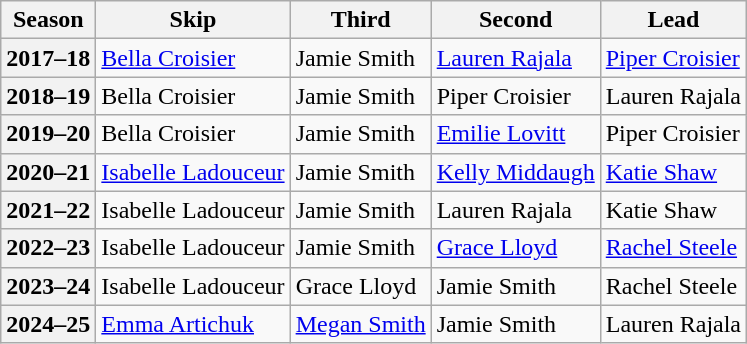<table class="wikitable">
<tr>
<th scope="col">Season</th>
<th scope="col">Skip</th>
<th scope="col">Third</th>
<th scope="col">Second</th>
<th scope="col">Lead</th>
</tr>
<tr>
<th scope="row">2017–18</th>
<td><a href='#'>Bella Croisier</a></td>
<td>Jamie Smith</td>
<td><a href='#'>Lauren Rajala</a></td>
<td><a href='#'>Piper Croisier</a></td>
</tr>
<tr>
<th scope="row">2018–19</th>
<td>Bella Croisier</td>
<td>Jamie Smith</td>
<td>Piper Croisier</td>
<td>Lauren Rajala</td>
</tr>
<tr>
<th scope="row">2019–20</th>
<td>Bella Croisier</td>
<td>Jamie Smith</td>
<td><a href='#'>Emilie Lovitt</a></td>
<td>Piper Croisier</td>
</tr>
<tr>
<th scope="row">2020–21</th>
<td><a href='#'>Isabelle Ladouceur</a></td>
<td>Jamie Smith</td>
<td><a href='#'>Kelly Middaugh</a></td>
<td><a href='#'>Katie Shaw</a></td>
</tr>
<tr>
<th scope="row">2021–22</th>
<td>Isabelle Ladouceur</td>
<td>Jamie Smith</td>
<td>Lauren Rajala</td>
<td>Katie Shaw</td>
</tr>
<tr>
<th scope="row">2022–23</th>
<td>Isabelle Ladouceur</td>
<td>Jamie Smith</td>
<td><a href='#'>Grace Lloyd</a></td>
<td><a href='#'>Rachel Steele</a></td>
</tr>
<tr>
<th scope="row">2023–24</th>
<td>Isabelle Ladouceur</td>
<td>Grace Lloyd</td>
<td>Jamie Smith</td>
<td>Rachel Steele</td>
</tr>
<tr>
<th scope="row">2024–25</th>
<td><a href='#'>Emma Artichuk</a></td>
<td><a href='#'>Megan Smith</a></td>
<td>Jamie Smith</td>
<td>Lauren Rajala</td>
</tr>
</table>
